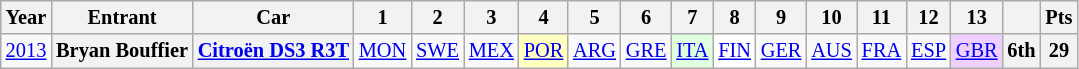<table class="wikitable" style="text-align:center; font-size:85%">
<tr>
<th>Year</th>
<th>Entrant</th>
<th>Car</th>
<th>1</th>
<th>2</th>
<th>3</th>
<th>4</th>
<th>5</th>
<th>6</th>
<th>7</th>
<th>8</th>
<th>9</th>
<th>10</th>
<th>11</th>
<th>12</th>
<th>13</th>
<th></th>
<th>Pts</th>
</tr>
<tr>
<td><a href='#'>2013</a></td>
<th nowrap>Bryan Bouffier</th>
<th nowrap><a href='#'>Citroën DS3 R3T</a></th>
<td><a href='#'>MON</a></td>
<td><a href='#'>SWE</a></td>
<td><a href='#'>MEX</a></td>
<td style="background:#ffffbf;"><a href='#'>POR</a><br></td>
<td><a href='#'>ARG</a></td>
<td><a href='#'>GRE</a></td>
<td style="background:#dfffdf;"><a href='#'>ITA</a><br></td>
<td style="background:#ffffff;"><a href='#'>FIN</a><br></td>
<td><a href='#'>GER</a></td>
<td><a href='#'>AUS</a></td>
<td><a href='#'>FRA</a></td>
<td><a href='#'>ESP</a></td>
<td style="background:#efcfff;"><a href='#'>GBR</a><br></td>
<th>6th</th>
<th>29</th>
</tr>
</table>
